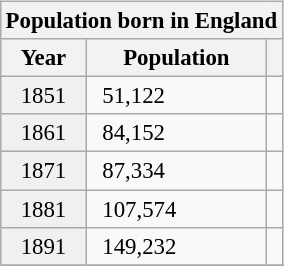<table class="wikitable sortable" style="float:right; clear:right; margin-left:1em; font-size:95%">
<tr>
<th colspan="5">Population born in England <br></th>
</tr>
<tr>
<th>Year</th>
<th>Population</th>
<th></th>
</tr>
<tr>
<td style="background:#f0f0f0; text-align: center;">1851</td>
<td style="text-align: left; padding-left: 10px;">51,122</td>
<td></td>
</tr>
<tr>
<td style="background:#f0f0f0; text-align: center;">1861</td>
<td style="text-align: left; padding-left: 10px;">84,152</td>
<td></td>
</tr>
<tr>
<td style="background:#f0f0f0; text-align: center;">1871</td>
<td style="text-align: left; padding-left: 10px;">87,334</td>
<td></td>
</tr>
<tr>
<td style="background:#f0f0f0; text-align: center;">1881</td>
<td style="text-align: left; padding-left: 10px;">107,574</td>
<td></td>
</tr>
<tr>
<td style="background:#f0f0f0; text-align: center;">1891</td>
<td style="text-align: left; padding-left: 10px;">149,232</td>
<td></td>
</tr>
<tr>
</tr>
</table>
